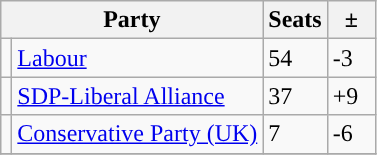<table class="wikitable">
<tr>
<th colspan="2">Party</th>
<th>Seats</th>
<th>  ±  </th>
</tr>
<tr>
<td style="background-color: "></td>
<td><a href='#'>Labour</a></td>
<td>54</td>
<td>-3</td>
</tr>
<tr>
<td style="background-color: "></td>
<td><a href='#'>SDP-Liberal Alliance</a></td>
<td>37</td>
<td>+9</td>
</tr>
<tr>
<td style="background-color: "></td>
<td><a href='#'>Conservative Party (UK)</a></td>
<td>7</td>
<td>-6</td>
</tr>
<tr>
</tr>
</table>
